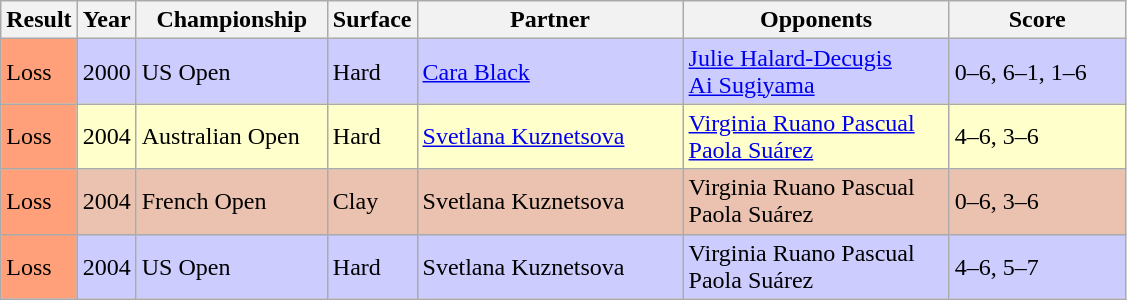<table class="sortable wikitable">
<tr>
<th style="width:40px">Result</th>
<th style="width:30px">Year</th>
<th style="width:120px">Championship</th>
<th style="width:50px">Surface</th>
<th style="width:170px">Partner</th>
<th style="width:170px">Opponents</th>
<th style="width:110px" class="unsortable">Score</th>
</tr>
<tr bgcolor="#CCCCFF">
<td style="background:#ffa07a;">Loss</td>
<td>2000</td>
<td>US Open</td>
<td>Hard</td>
<td> <a href='#'>Cara Black</a></td>
<td> <a href='#'>Julie Halard-Decugis</a> <br>  <a href='#'>Ai Sugiyama</a></td>
<td>0–6, 6–1, 1–6</td>
</tr>
<tr bgcolor="#FFFFCC">
<td style="background:#ffa07a;">Loss</td>
<td>2004</td>
<td>Australian Open</td>
<td>Hard</td>
<td> <a href='#'>Svetlana Kuznetsova</a></td>
<td> <a href='#'>Virginia Ruano Pascual</a> <br>  <a href='#'>Paola Suárez</a></td>
<td>4–6, 3–6</td>
</tr>
<tr bgcolor="#EBC2AF">
<td style="background:#ffa07a;">Loss</td>
<td>2004</td>
<td>French Open</td>
<td>Clay</td>
<td> Svetlana Kuznetsova</td>
<td> Virginia Ruano Pascual <br>  Paola Suárez</td>
<td>0–6, 3–6</td>
</tr>
<tr bgcolor="#CCCCFF">
<td style="background:#ffa07a;">Loss</td>
<td>2004</td>
<td>US Open</td>
<td>Hard</td>
<td> Svetlana Kuznetsova</td>
<td> Virginia Ruano Pascual <br>  Paola Suárez</td>
<td>4–6, 5–7</td>
</tr>
</table>
